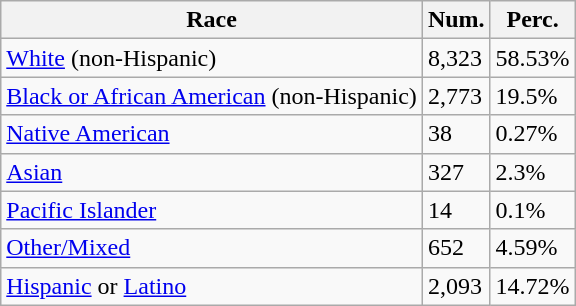<table class="wikitable">
<tr>
<th>Race</th>
<th>Num.</th>
<th>Perc.</th>
</tr>
<tr>
<td><a href='#'>White</a> (non-Hispanic)</td>
<td>8,323</td>
<td>58.53%</td>
</tr>
<tr>
<td><a href='#'>Black or African American</a> (non-Hispanic)</td>
<td>2,773</td>
<td>19.5%</td>
</tr>
<tr>
<td><a href='#'>Native American</a></td>
<td>38</td>
<td>0.27%</td>
</tr>
<tr>
<td><a href='#'>Asian</a></td>
<td>327</td>
<td>2.3%</td>
</tr>
<tr>
<td><a href='#'>Pacific Islander</a></td>
<td>14</td>
<td>0.1%</td>
</tr>
<tr>
<td><a href='#'>Other/Mixed</a></td>
<td>652</td>
<td>4.59%</td>
</tr>
<tr>
<td><a href='#'>Hispanic</a> or <a href='#'>Latino</a></td>
<td>2,093</td>
<td>14.72%</td>
</tr>
</table>
